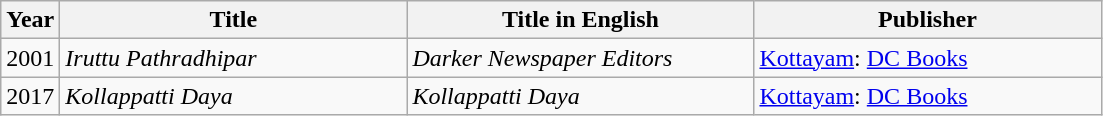<table class="wikitable sortable">
<tr>
<th>Year</th>
<th ! style=width:14em>Title</th>
<th ! style=width:14em>Title in English</th>
<th ! style=width:14em>Publisher</th>
</tr>
<tr>
<td>2001</td>
<td><em>Iruttu Pathradhipar</em></td>
<td><em>Darker Newspaper Editors</em></td>
<td><a href='#'>Kottayam</a>: <a href='#'>DC Books</a></td>
</tr>
<tr>
<td>2017</td>
<td><em>Kollappatti Daya</em></td>
<td><em>Kollappatti Daya</em></td>
<td><a href='#'>Kottayam</a>: <a href='#'>DC Books</a></td>
</tr>
</table>
